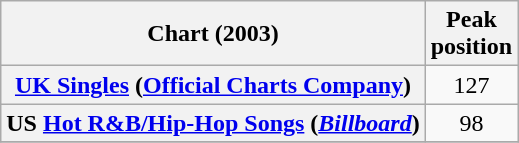<table class="wikitable sortable plainrowheaders" style="text-align:center">
<tr>
<th scope="col">Chart (2003)</th>
<th scope="col">Peak<br>position</th>
</tr>
<tr>
<th scope="row"><a href='#'>UK Singles</a> (<a href='#'>Official Charts Company</a>)</th>
<td>127</td>
</tr>
<tr>
<th scope="row">US <a href='#'>Hot R&B/Hip-Hop Songs</a> (<a href='#'><em>Billboard</em></a>)</th>
<td>98</td>
</tr>
<tr>
</tr>
</table>
